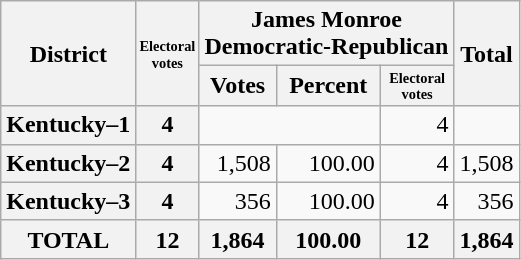<table class="wikitable sortable">
<tr>
<th rowspan=2>District</th>
<th rowspan=2 style="font-size: 60%">Electoral<br>votes</th>
<th colspan=3>James Monroe<br>Democratic-Republican</th>
<th rowspan=2>Total</th>
</tr>
<tr>
<th>Votes</th>
<th>Percent</th>
<th style="font-size: 60%">Electoral<br>votes</th>
</tr>
<tr>
<th>Kentucky–1</th>
<th>4</th>
<td align=right colspan=2></td>
<td align=right>4</td>
<td align=right></td>
</tr>
<tr>
<th>Kentucky–2</th>
<th>4</th>
<td align=right>1,508</td>
<td align=right>100.00</td>
<td align=right>4</td>
<td align=right>1,508</td>
</tr>
<tr>
<th>Kentucky–3</th>
<th>4</th>
<td align=right>356</td>
<td align=right>100.00</td>
<td align=right>4</td>
<td align=right>356</td>
</tr>
<tr>
<th>TOTAL</th>
<th>12</th>
<th>1,864</th>
<th>100.00</th>
<th>12</th>
<th>1,864</th>
</tr>
</table>
